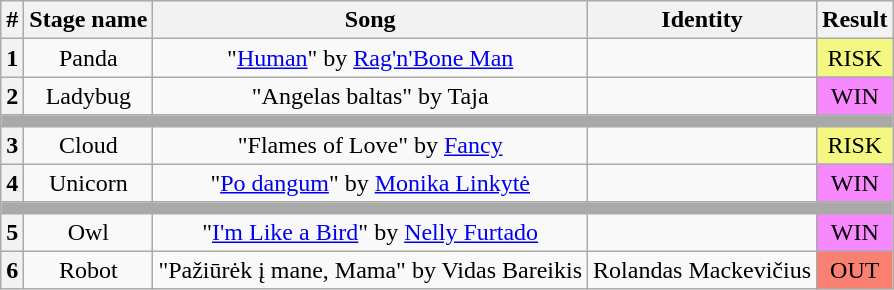<table class="wikitable plainrowheaders" style="text-align: center;">
<tr>
<th>#</th>
<th>Stage name</th>
<th>Song</th>
<th>Identity</th>
<th>Result</th>
</tr>
<tr>
<th>1</th>
<td>Panda</td>
<td>"<a href='#'>Human</a>" by <a href='#'>Rag'n'Bone Man</a></td>
<td></td>
<td bgcolor="#F3F781">RISK</td>
</tr>
<tr>
<th>2</th>
<td>Ladybug</td>
<td>"Angelas baltas" by Taja</td>
<td></td>
<td bgcolor=#F888FD>WIN</td>
</tr>
<tr>
<td colspan="5" style="background:darkgray"></td>
</tr>
<tr>
<th>3</th>
<td>Cloud</td>
<td>"Flames of Love" by <a href='#'>Fancy</a></td>
<td></td>
<td bgcolor="#F3F781">RISK</td>
</tr>
<tr>
<th>4</th>
<td>Unicorn</td>
<td>"<a href='#'>Po dangum</a>" by <a href='#'>Monika Linkytė</a></td>
<td></td>
<td bgcolor=#F888FD>WIN</td>
</tr>
<tr>
<td colspan="5" style="background:darkgray"></td>
</tr>
<tr>
<th>5</th>
<td>Owl</td>
<td>"<a href='#'>I'm Like a Bird</a>" by <a href='#'>Nelly Furtado</a></td>
<td></td>
<td bgcolor=#F888FD>WIN</td>
</tr>
<tr>
<th>6</th>
<td>Robot</td>
<td>"Pažiūrėk į mane, Mama" by Vidas Bareikis</td>
<td>Rolandas Mackevičius</td>
<td bgcolor=salmon>OUT</td>
</tr>
</table>
